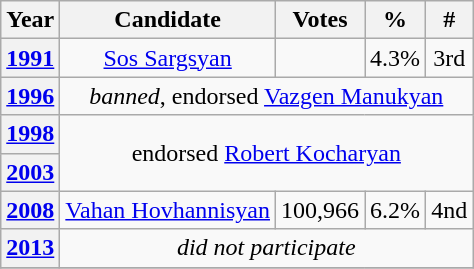<table class="wikitable">
<tr>
<th>Year</th>
<th>Candidate</th>
<th>Votes</th>
<th>%</th>
<th>#</th>
</tr>
<tr>
<th><a href='#'>1991</a></th>
<td style="text-align: center;"><a href='#'>Sos Sargsyan</a></td>
<td></td>
<td style="text-align: center;">4.3%</td>
<td style="text-align: center;">3rd</td>
</tr>
<tr>
<th><a href='#'>1996</a></th>
<td colspan="4" style="text-align: center;"><em>banned</em>, endorsed <a href='#'>Vazgen Manukyan</a></td>
</tr>
<tr>
<th><a href='#'>1998</a></th>
<td colspan="4" rowspan="2" style="text-align: center;">endorsed <a href='#'>Robert Kocharyan</a></td>
</tr>
<tr>
<th><a href='#'>2003</a></th>
</tr>
<tr>
<th><a href='#'>2008</a></th>
<td style="text-align: center;"><a href='#'>Vahan Hovhannisyan</a></td>
<td style="text-align: center;">100,966</td>
<td style="text-align: center;">6.2%</td>
<td style="text-align: center;">4nd</td>
</tr>
<tr>
<th><a href='#'>2013</a></th>
<td colspan="4" style="text-align: center;"><em>did not participate</em></td>
</tr>
<tr>
</tr>
</table>
